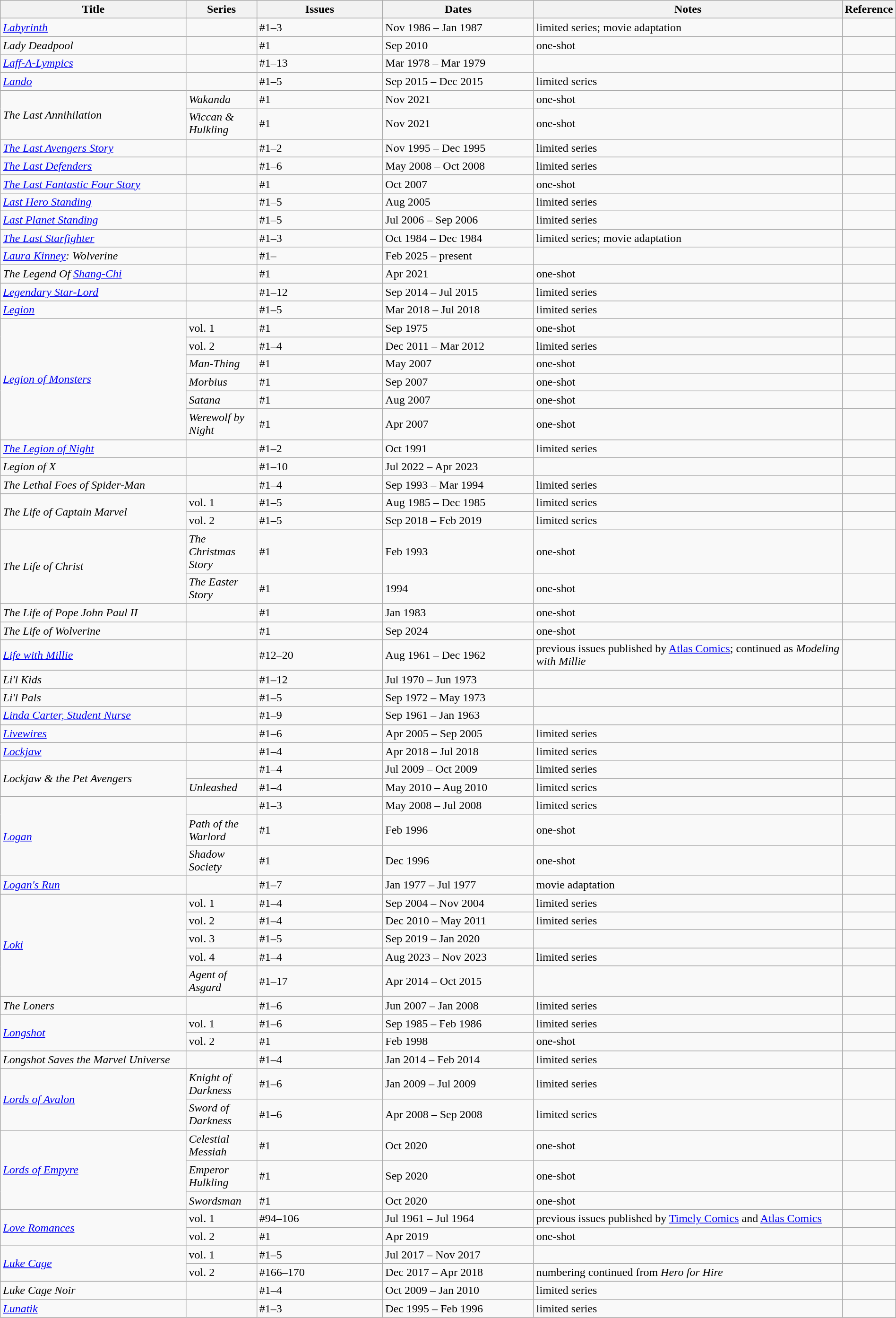<table class="wikitable sortable" style="width:100%;">
<tr>
<th width=22%>Title</th>
<th width=8%>Series</th>
<th width=15%>Issues</th>
<th width=18%>Dates</th>
<th width=37%>Notes</th>
<th>Reference</th>
</tr>
<tr>
<td><em><a href='#'>Labyrinth</a></em></td>
<td></td>
<td>#1–3</td>
<td>Nov 1986 – Jan 1987</td>
<td>limited series; movie adaptation</td>
<td></td>
</tr>
<tr>
<td><em>Lady Deadpool</em></td>
<td></td>
<td>#1</td>
<td>Sep 2010</td>
<td>one-shot</td>
<td></td>
</tr>
<tr>
<td><em><a href='#'>Laff-A-Lympics</a></em></td>
<td></td>
<td>#1–13</td>
<td>Mar 1978 – Mar 1979</td>
<td></td>
<td></td>
</tr>
<tr>
<td><em><a href='#'>Lando</a></em></td>
<td></td>
<td>#1–5</td>
<td>Sep 2015 – Dec 2015</td>
<td>limited series</td>
<td></td>
</tr>
<tr>
<td rowspan="2"><em>The Last Annihilation</em></td>
<td><em>Wakanda</em></td>
<td>#1</td>
<td>Nov 2021</td>
<td>one-shot</td>
<td></td>
</tr>
<tr>
<td><em>Wiccan & Hulkling</em></td>
<td>#1</td>
<td>Nov 2021</td>
<td>one-shot</td>
<td></td>
</tr>
<tr>
<td><em><a href='#'>The Last Avengers Story</a></em></td>
<td></td>
<td>#1–2</td>
<td>Nov 1995 – Dec 1995</td>
<td>limited series</td>
<td></td>
</tr>
<tr>
<td><em><a href='#'>The Last Defenders</a></em></td>
<td></td>
<td>#1–6</td>
<td>May 2008 – Oct 2008</td>
<td>limited series</td>
<td></td>
</tr>
<tr>
<td><em><a href='#'>The Last Fantastic Four Story</a></em></td>
<td></td>
<td>#1</td>
<td>Oct 2007</td>
<td>one-shot</td>
<td></td>
</tr>
<tr>
<td><em><a href='#'>Last Hero Standing</a></em></td>
<td></td>
<td>#1–5</td>
<td>Aug 2005</td>
<td>limited series</td>
<td></td>
</tr>
<tr>
<td><em><a href='#'>Last Planet Standing</a></em></td>
<td></td>
<td>#1–5</td>
<td>Jul 2006 – Sep 2006</td>
<td>limited series</td>
<td></td>
</tr>
<tr>
<td><em><a href='#'>The Last Starfighter</a></em></td>
<td></td>
<td>#1–3</td>
<td>Oct 1984 – Dec 1984</td>
<td>limited series; movie adaptation</td>
<td></td>
</tr>
<tr>
<td><em><a href='#'>Laura Kinney</a>: Wolverine</em></td>
<td></td>
<td>#1–</td>
<td>Feb 2025 – present</td>
<td></td>
<td></td>
</tr>
<tr>
<td><em>The Legend Of <a href='#'>Shang-Chi</a></em></td>
<td></td>
<td>#1</td>
<td>Apr 2021</td>
<td>one-shot</td>
<td></td>
</tr>
<tr>
<td><em><a href='#'>Legendary Star-Lord</a></em></td>
<td></td>
<td>#1–12</td>
<td>Sep 2014 – Jul 2015</td>
<td>limited series</td>
<td></td>
</tr>
<tr>
<td><em><a href='#'>Legion</a></em></td>
<td></td>
<td>#1–5</td>
<td>Mar 2018 – Jul 2018</td>
<td>limited series</td>
<td></td>
</tr>
<tr>
<td rowspan="6"><em><a href='#'>Legion of Monsters</a></em></td>
<td>vol. 1</td>
<td>#1</td>
<td>Sep 1975</td>
<td>one-shot</td>
<td></td>
</tr>
<tr>
<td>vol. 2</td>
<td>#1–4</td>
<td>Dec 2011 – Mar 2012</td>
<td>limited series</td>
<td></td>
</tr>
<tr>
<td><em>Man-Thing</em></td>
<td>#1</td>
<td>May 2007</td>
<td>one-shot</td>
<td></td>
</tr>
<tr>
<td><em>Morbius</em></td>
<td>#1</td>
<td>Sep 2007</td>
<td>one-shot</td>
<td></td>
</tr>
<tr>
<td><em>Satana</em></td>
<td>#1</td>
<td>Aug 2007</td>
<td>one-shot</td>
<td></td>
</tr>
<tr>
<td><em>Werewolf by Night</em></td>
<td>#1</td>
<td>Apr 2007</td>
<td>one-shot</td>
<td></td>
</tr>
<tr>
<td><em><a href='#'>The Legion of Night</a></em></td>
<td></td>
<td>#1–2</td>
<td>Oct 1991</td>
<td>limited series</td>
<td></td>
</tr>
<tr>
<td><em>Legion of X</em></td>
<td></td>
<td>#1–10</td>
<td>Jul 2022 – Apr 2023</td>
<td></td>
<td></td>
</tr>
<tr>
<td><em>The Lethal Foes of Spider-Man</em></td>
<td></td>
<td>#1–4</td>
<td>Sep 1993 – Mar 1994</td>
<td>limited series</td>
<td></td>
</tr>
<tr>
<td rowspan="2"><em>The Life of Captain Marvel</em></td>
<td>vol. 1</td>
<td>#1–5</td>
<td>Aug 1985 – Dec 1985</td>
<td>limited series</td>
<td></td>
</tr>
<tr>
<td>vol. 2</td>
<td>#1–5</td>
<td>Sep 2018 – Feb 2019</td>
<td>limited series</td>
<td></td>
</tr>
<tr>
<td rowspan="2"><em>The Life of Christ</em></td>
<td><em>The Christmas Story</em></td>
<td>#1</td>
<td>Feb 1993</td>
<td>one-shot</td>
<td></td>
</tr>
<tr>
<td><em>The Easter Story</em></td>
<td>#1</td>
<td>1994</td>
<td>one-shot</td>
<td></td>
</tr>
<tr>
<td><em>The Life of Pope John Paul II</em></td>
<td></td>
<td>#1</td>
<td>Jan 1983</td>
<td>one-shot</td>
<td></td>
</tr>
<tr>
<td><em>The Life of Wolverine</em></td>
<td></td>
<td>#1</td>
<td>Sep 2024</td>
<td>one-shot</td>
<td></td>
</tr>
<tr>
<td><em><a href='#'>Life with Millie</a></em></td>
<td></td>
<td>#12–20</td>
<td>Aug 1961 – Dec 1962</td>
<td>previous issues published by <a href='#'>Atlas Comics</a>; continued as <em>Modeling with Millie</em></td>
<td></td>
</tr>
<tr>
<td><em>Li'l Kids</em></td>
<td></td>
<td>#1–12</td>
<td>Jul 1970 – Jun 1973</td>
<td></td>
<td></td>
</tr>
<tr>
<td><em>Li'l Pals</em></td>
<td></td>
<td>#1–5</td>
<td>Sep 1972 – May 1973</td>
<td></td>
<td></td>
</tr>
<tr>
<td><em><a href='#'>Linda Carter, Student Nurse</a></em></td>
<td></td>
<td>#1–9</td>
<td>Sep 1961 – Jan 1963</td>
<td></td>
<td></td>
</tr>
<tr>
<td><em><a href='#'>Livewires</a></em></td>
<td></td>
<td>#1–6</td>
<td>Apr 2005 – Sep 2005</td>
<td>limited series</td>
<td></td>
</tr>
<tr>
<td><em><a href='#'>Lockjaw</a></em></td>
<td></td>
<td>#1–4</td>
<td>Apr 2018 – Jul 2018</td>
<td>limited series</td>
<td></td>
</tr>
<tr>
<td rowspan="2"><em>Lockjaw & the Pet Avengers</em></td>
<td></td>
<td>#1–4</td>
<td>Jul 2009 – Oct 2009</td>
<td>limited series</td>
<td></td>
</tr>
<tr>
<td><em>Unleashed</em></td>
<td>#1–4</td>
<td>May 2010 – Aug 2010</td>
<td>limited series</td>
<td></td>
</tr>
<tr>
<td rowspan="3"><em><a href='#'>Logan</a></em></td>
<td></td>
<td>#1–3</td>
<td>May 2008 – Jul 2008</td>
<td>limited series</td>
<td></td>
</tr>
<tr>
<td><em>Path of the Warlord</em></td>
<td>#1</td>
<td>Feb 1996</td>
<td>one-shot</td>
<td></td>
</tr>
<tr>
<td><em>Shadow Society</em></td>
<td>#1</td>
<td>Dec 1996</td>
<td>one-shot</td>
<td></td>
</tr>
<tr>
<td><em><a href='#'>Logan's Run</a></em></td>
<td></td>
<td>#1–7</td>
<td>Jan 1977 – Jul 1977</td>
<td>movie adaptation</td>
<td></td>
</tr>
<tr>
<td rowspan="5"><em><a href='#'>Loki</a></em></td>
<td>vol. 1</td>
<td>#1–4</td>
<td>Sep 2004 – Nov 2004</td>
<td>limited series</td>
<td></td>
</tr>
<tr>
<td>vol. 2</td>
<td>#1–4</td>
<td>Dec 2010 – May 2011</td>
<td>limited series</td>
<td></td>
</tr>
<tr>
<td>vol. 3</td>
<td>#1–5</td>
<td>Sep 2019 – Jan 2020</td>
<td></td>
<td></td>
</tr>
<tr>
<td>vol. 4</td>
<td>#1–4</td>
<td>Aug 2023 – Nov 2023</td>
<td>limited series</td>
<td></td>
</tr>
<tr>
<td><em>Agent of Asgard</em></td>
<td>#1–17</td>
<td>Apr 2014 – Oct 2015</td>
<td></td>
<td></td>
</tr>
<tr>
<td><em>The Loners</em></td>
<td></td>
<td>#1–6</td>
<td>Jun 2007 – Jan 2008</td>
<td>limited series</td>
<td></td>
</tr>
<tr>
<td rowspan="2"><em><a href='#'>Longshot</a></em></td>
<td>vol. 1</td>
<td>#1–6</td>
<td>Sep 1985 – Feb 1986</td>
<td>limited series</td>
<td></td>
</tr>
<tr>
<td>vol. 2</td>
<td>#1</td>
<td>Feb 1998</td>
<td>one-shot</td>
<td></td>
</tr>
<tr>
<td><em>Longshot Saves the Marvel Universe</em></td>
<td></td>
<td>#1–4</td>
<td>Jan 2014 – Feb 2014</td>
<td>limited series</td>
<td></td>
</tr>
<tr>
<td rowspan="2"><em><a href='#'>Lords of Avalon</a></em></td>
<td><em>Knight of Darkness</em></td>
<td>#1–6</td>
<td>Jan 2009 – Jul 2009</td>
<td>limited series</td>
<td></td>
</tr>
<tr>
<td><em>Sword of Darkness</em></td>
<td>#1–6</td>
<td>Apr 2008 – Sep 2008</td>
<td>limited series</td>
<td></td>
</tr>
<tr>
<td rowspan="3"><em><a href='#'>Lords of Empyre</a></em></td>
<td><em>Celestial Messiah</em></td>
<td>#1</td>
<td>Oct 2020</td>
<td>one-shot</td>
<td></td>
</tr>
<tr>
<td><em>Emperor Hulkling</em></td>
<td>#1</td>
<td>Sep 2020</td>
<td>one-shot</td>
<td></td>
</tr>
<tr>
<td><em>Swordsman</em></td>
<td>#1</td>
<td>Oct 2020</td>
<td>one-shot</td>
<td></td>
</tr>
<tr>
<td rowspan="2"><em><a href='#'>Love Romances</a></em></td>
<td>vol. 1</td>
<td>#94–106</td>
<td>Jul 1961 – Jul 1964</td>
<td>previous issues published by <a href='#'>Timely Comics</a> and <a href='#'>Atlas Comics</a></td>
<td></td>
</tr>
<tr>
<td>vol. 2</td>
<td>#1</td>
<td>Apr 2019</td>
<td>one-shot</td>
<td></td>
</tr>
<tr>
<td rowspan="2"><em><a href='#'>Luke Cage</a></em></td>
<td>vol. 1</td>
<td>#1–5</td>
<td>Jul 2017 – Nov 2017</td>
<td></td>
<td></td>
</tr>
<tr>
<td>vol. 2</td>
<td>#166–170</td>
<td>Dec 2017 – Apr 2018</td>
<td>numbering continued from <em>Hero for Hire</em></td>
<td></td>
</tr>
<tr>
<td><em>Luke Cage Noir</em></td>
<td></td>
<td>#1–4</td>
<td>Oct 2009 – Jan 2010</td>
<td>limited series</td>
<td></td>
</tr>
<tr>
<td><em><a href='#'>Lunatik</a></em></td>
<td></td>
<td>#1–3</td>
<td>Dec 1995 – Feb 1996</td>
<td>limited series</td>
<td></td>
</tr>
</table>
